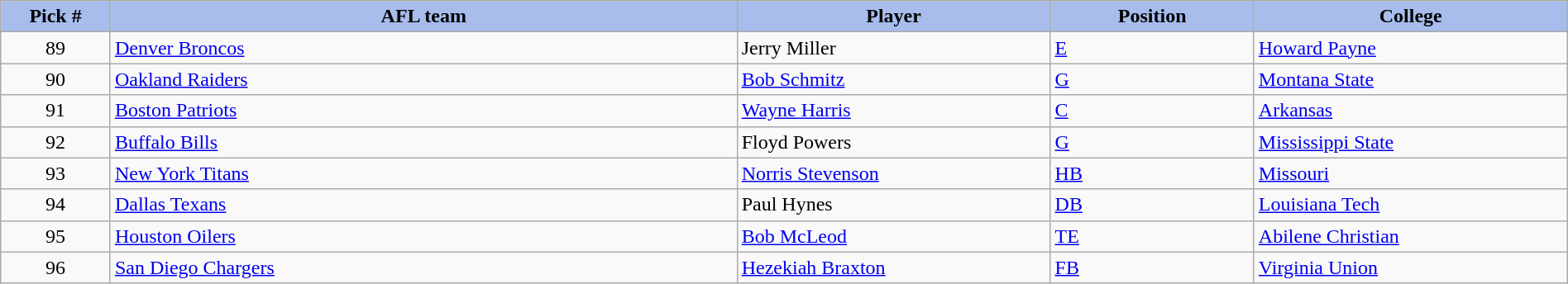<table class="wikitable sortable sortable" style="width: 100%">
<tr>
<th style="background:#A8BDEC;" width=7%>Pick #</th>
<th width=40% style="background:#A8BDEC;">AFL team</th>
<th width=20% style="background:#A8BDEC;">Player</th>
<th width=13% style="background:#A8BDEC;">Position</th>
<th style="background:#A8BDEC;">College</th>
</tr>
<tr>
<td align="center">89</td>
<td><a href='#'>Denver Broncos</a></td>
<td>Jerry Miller</td>
<td><a href='#'>E</a></td>
<td><a href='#'>Howard Payne</a></td>
</tr>
<tr>
<td align="center">90</td>
<td><a href='#'>Oakland Raiders</a></td>
<td><a href='#'>Bob Schmitz</a></td>
<td><a href='#'>G</a></td>
<td><a href='#'>Montana State</a></td>
</tr>
<tr>
<td align="center">91</td>
<td><a href='#'>Boston Patriots</a></td>
<td><a href='#'>Wayne Harris</a></td>
<td><a href='#'>C</a></td>
<td><a href='#'>Arkansas</a></td>
</tr>
<tr>
<td align="center">92</td>
<td><a href='#'>Buffalo Bills</a></td>
<td>Floyd Powers</td>
<td><a href='#'>G</a></td>
<td><a href='#'>Mississippi State</a></td>
</tr>
<tr>
<td align="center">93</td>
<td><a href='#'>New York Titans</a></td>
<td><a href='#'>Norris Stevenson</a></td>
<td><a href='#'>HB</a></td>
<td><a href='#'>Missouri</a></td>
</tr>
<tr>
<td align="center">94</td>
<td><a href='#'>Dallas Texans</a></td>
<td>Paul Hynes</td>
<td><a href='#'>DB</a></td>
<td><a href='#'>Louisiana Tech</a></td>
</tr>
<tr>
<td align="center">95</td>
<td><a href='#'>Houston Oilers</a></td>
<td><a href='#'>Bob McLeod</a></td>
<td><a href='#'>TE</a></td>
<td><a href='#'>Abilene Christian</a></td>
</tr>
<tr>
<td align="center">96</td>
<td><a href='#'>San Diego Chargers</a></td>
<td><a href='#'>Hezekiah Braxton</a></td>
<td><a href='#'>FB</a></td>
<td><a href='#'>Virginia Union</a></td>
</tr>
</table>
